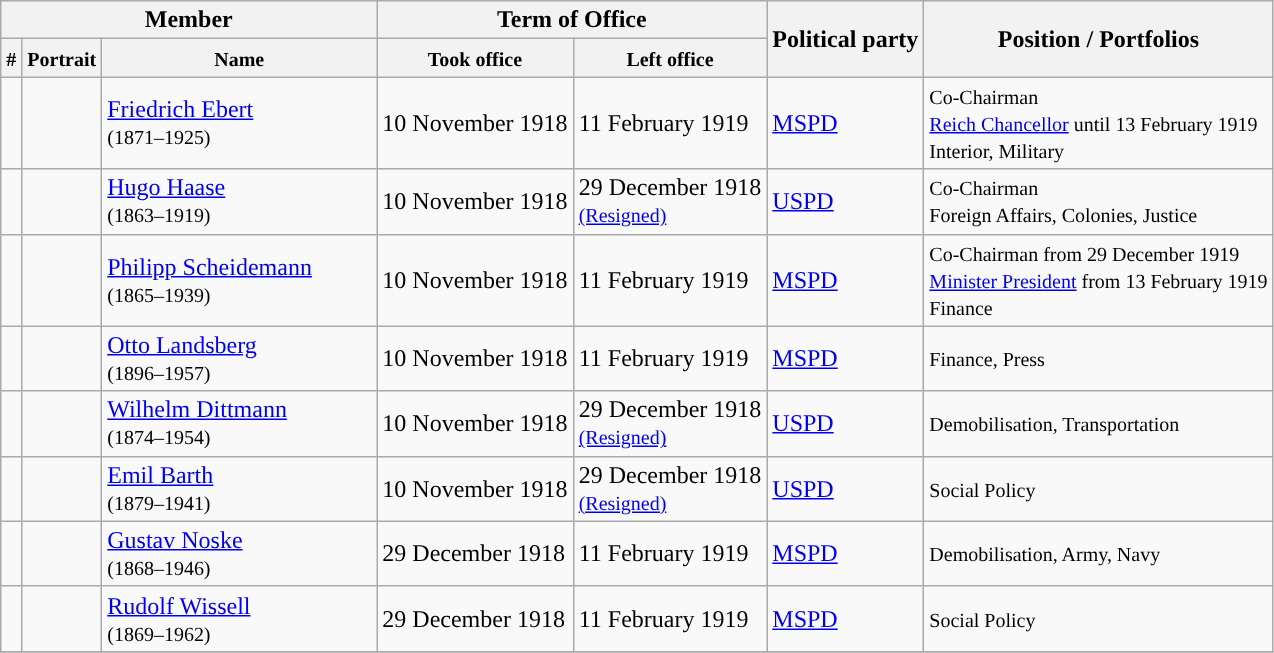<table class="wikitable">
<tr>
<th colspan=3>Member</th>
<th colspan=2>Term of Office</th>
<th rowspan=2>Political party</th>
<th rowspan=2>Position / Portfolios</th>
</tr>
<tr>
<th><small>#</small></th>
<th><small>Portrait</small></th>
<th><small>Name</small></th>
<th><small>Took office</small></th>
<th><small>Left office</small></th>
</tr>
<tr>
<td style="background: "></td>
<td></td>
<td><a href='#'>Friedrich Ebert</a><br><small>(1871–1925)</small></td>
<td>10 November 1918</td>
<td>11 February 1919</td>
<td><a href='#'>MSPD</a></td>
<td><small>Co-Chairman<br><a href='#'>Reich Chancellor</a> until 13 February 1919<br>Interior, Military</small></td>
</tr>
<tr>
<td style="background: "></td>
<td style="width:1em;"></td>
<td style="width:11em;"><a href='#'>Hugo Haase</a><br><small>(1863–1919)</small></td>
<td>10 November 1918</td>
<td>29 December 1918<br><small><a href='#'>(Resigned)</a></small></td>
<td><a href='#'>USPD</a></td>
<td><small>Co-Chairman</small><br><small>Foreign Affairs, Colonies, Justice</small></td>
</tr>
<tr>
<td style="background: "></td>
<td style="width:1em;"></td>
<td style="width:11em;"><a href='#'>Philipp Scheidemann</a><br><small>(1865–1939)</small></td>
<td>10 November 1918</td>
<td>11 February 1919</td>
<td><a href='#'>MSPD</a></td>
<td><small>Co-Chairman from 29 December 1919<br><a href='#'>Minister President</a> from 13 February 1919<br>Finance</small></td>
</tr>
<tr>
<td style="background: "></td>
<td style="width:1em;"></td>
<td style="width:11em;"><a href='#'>Otto Landsberg</a><br><small>(1896–1957)</small></td>
<td>10 November 1918</td>
<td>11 February 1919</td>
<td><a href='#'>MSPD</a></td>
<td><small>Finance, Press</small></td>
</tr>
<tr>
<td style="background: "></td>
<td style="width:1em;"></td>
<td style="width:11em;"><a href='#'>Wilhelm Dittmann</a><br><small>(1874–1954)</small></td>
<td>10 November 1918</td>
<td>29 December 1918<br><small><a href='#'>(Resigned)</a></small></td>
<td><a href='#'>USPD</a></td>
<td><small>Demobilisation, Transportation</small></td>
</tr>
<tr>
<td style="background: "></td>
<td style="width:1em;"></td>
<td style="width:11em;"><a href='#'>Emil Barth</a><br><small>(1879–1941)</small></td>
<td>10 November 1918</td>
<td>29 December 1918<br><small><a href='#'>(Resigned)</a></small></td>
<td><a href='#'>USPD</a></td>
<td><small>Social Policy</small></td>
</tr>
<tr>
<td style="background: "></td>
<td style="width:1em;"></td>
<td style="width:11em;"><a href='#'>Gustav Noske</a><br><small>(1868–1946)</small></td>
<td>29 December 1918</td>
<td>11 February 1919</td>
<td><a href='#'>MSPD</a></td>
<td><small>Demobilisation, Army, Navy</small></td>
</tr>
<tr>
<td style="background: "></td>
<td style="width:1em;"></td>
<td style="width:11em;"><a href='#'>Rudolf Wissell</a><br><small>(1869–1962)</small></td>
<td>29 December 1918</td>
<td>11 February 1919</td>
<td><a href='#'>MSPD</a></td>
<td><small>Social Policy</small></td>
</tr>
<tr>
</tr>
</table>
